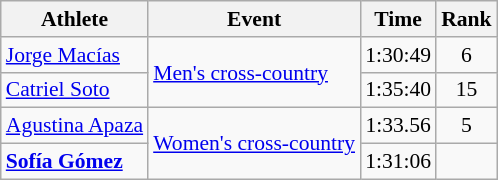<table class="wikitable" style="font-size:90%;">
<tr>
<th>Athlete</th>
<th>Event</th>
<th>Time</th>
<th>Rank</th>
</tr>
<tr style="text-align:center">
<td style="text-align:left"><a href='#'>Jorge Macías</a></td>
<td style="text-align:left" rowspan=2><a href='#'>Men's cross-country</a></td>
<td>1:30:49</td>
<td>6</td>
</tr>
<tr style="text-align:center">
<td style="text-align:left"><a href='#'>Catriel Soto</a></td>
<td>1:35:40</td>
<td>15</td>
</tr>
<tr style="text-align:center">
<td style="text-align:left"><a href='#'>Agustina Apaza</a></td>
<td style="text-align:left" rowspan=2><a href='#'>Women's cross-country</a></td>
<td>1:33.56</td>
<td>5</td>
</tr>
<tr style="text-align:center">
<td style="text-align:left"><strong><a href='#'>Sofía Gómez</a></strong></td>
<td>1:31:06</td>
<td></td>
</tr>
</table>
